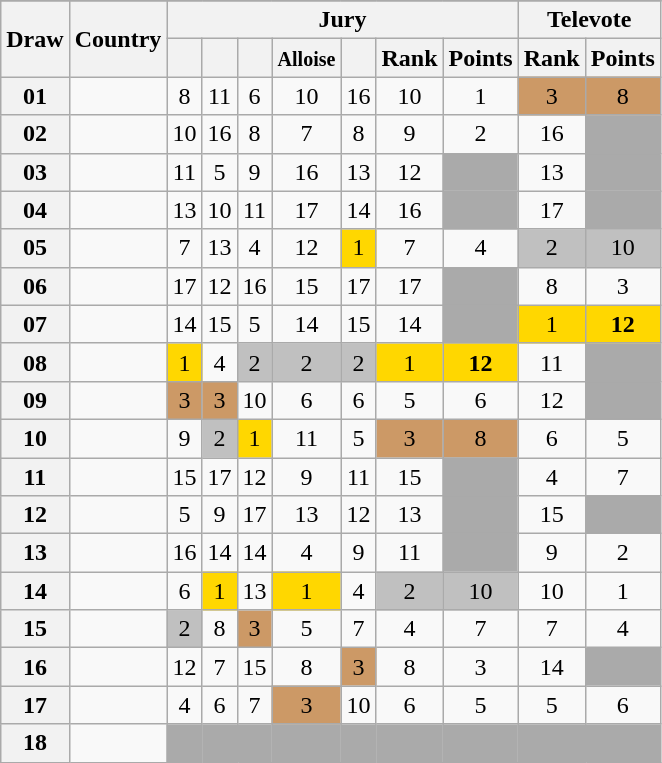<table class="sortable wikitable collapsible plainrowheaders" style="text-align:center;">
<tr>
</tr>
<tr>
<th scope="col" rowspan="2">Draw</th>
<th scope="col" rowspan="2">Country</th>
<th scope="col" colspan="7">Jury</th>
<th scope="col" colspan="2">Televote</th>
</tr>
<tr>
<th scope="col"><small></small></th>
<th scope="col"><small></small></th>
<th scope="col"><small></small></th>
<th scope="col"><small>Alloise</small></th>
<th scope="col"><small></small></th>
<th scope="col">Rank</th>
<th scope="col">Points</th>
<th scope="col">Rank</th>
<th scope="col">Points</th>
</tr>
<tr>
<th scope="row" style="text-align:center;">01</th>
<td style="text-align:left;"></td>
<td>8</td>
<td>11</td>
<td>6</td>
<td>10</td>
<td>16</td>
<td>10</td>
<td>1</td>
<td style="background:#CC9966;">3</td>
<td style="background:#CC9966;">8</td>
</tr>
<tr>
<th scope="row" style="text-align:center;">02</th>
<td style="text-align:left;"></td>
<td>10</td>
<td>16</td>
<td>8</td>
<td>7</td>
<td>8</td>
<td>9</td>
<td>2</td>
<td>16</td>
<td style="background:#AAAAAA;"></td>
</tr>
<tr>
<th scope="row" style="text-align:center;">03</th>
<td style="text-align:left;"></td>
<td>11</td>
<td>5</td>
<td>9</td>
<td>16</td>
<td>13</td>
<td>12</td>
<td style="background:#AAAAAA;"></td>
<td>13</td>
<td style="background:#AAAAAA;"></td>
</tr>
<tr>
<th scope="row" style="text-align:center;">04</th>
<td style="text-align:left;"></td>
<td>13</td>
<td>10</td>
<td>11</td>
<td>17</td>
<td>14</td>
<td>16</td>
<td style="background:#AAAAAA;"></td>
<td>17</td>
<td style="background:#AAAAAA;"></td>
</tr>
<tr>
<th scope="row" style="text-align:center;">05</th>
<td style="text-align:left;"></td>
<td>7</td>
<td>13</td>
<td>4</td>
<td>12</td>
<td style="background:gold;">1</td>
<td>7</td>
<td>4</td>
<td style="background:silver;">2</td>
<td style="background:silver;">10</td>
</tr>
<tr>
<th scope="row" style="text-align:center;">06</th>
<td style="text-align:left;"></td>
<td>17</td>
<td>12</td>
<td>16</td>
<td>15</td>
<td>17</td>
<td>17</td>
<td style="background:#AAAAAA;"></td>
<td>8</td>
<td>3</td>
</tr>
<tr>
<th scope="row" style="text-align:center;">07</th>
<td style="text-align:left;"></td>
<td>14</td>
<td>15</td>
<td>5</td>
<td>14</td>
<td>15</td>
<td>14</td>
<td style="background:#AAAAAA;"></td>
<td style="background:gold;">1</td>
<td style="background:gold;"><strong>12</strong></td>
</tr>
<tr>
<th scope="row" style="text-align:center;">08</th>
<td style="text-align:left;"></td>
<td style="background:gold;">1</td>
<td>4</td>
<td style="background:silver;">2</td>
<td style="background:silver;">2</td>
<td style="background:silver;">2</td>
<td style="background:gold;">1</td>
<td style="background:gold;"><strong>12</strong></td>
<td>11</td>
<td style="background:#AAAAAA;"></td>
</tr>
<tr>
<th scope="row" style="text-align:center;">09</th>
<td style="text-align:left;"></td>
<td style="background:#CC9966;">3</td>
<td style="background:#CC9966;">3</td>
<td>10</td>
<td>6</td>
<td>6</td>
<td>5</td>
<td>6</td>
<td>12</td>
<td style="background:#AAAAAA;"></td>
</tr>
<tr>
<th scope="row" style="text-align:center;">10</th>
<td style="text-align:left;"></td>
<td>9</td>
<td style="background:silver;">2</td>
<td style="background:gold;">1</td>
<td>11</td>
<td>5</td>
<td style="background:#CC9966;">3</td>
<td style="background:#CC9966;">8</td>
<td>6</td>
<td>5</td>
</tr>
<tr>
<th scope="row" style="text-align:center;">11</th>
<td style="text-align:left;"></td>
<td>15</td>
<td>17</td>
<td>12</td>
<td>9</td>
<td>11</td>
<td>15</td>
<td style="background:#AAAAAA;"></td>
<td>4</td>
<td>7</td>
</tr>
<tr>
<th scope="row" style="text-align:center;">12</th>
<td style="text-align:left;"></td>
<td>5</td>
<td>9</td>
<td>17</td>
<td>13</td>
<td>12</td>
<td>13</td>
<td style="background:#AAAAAA;"></td>
<td>15</td>
<td style="background:#AAAAAA;"></td>
</tr>
<tr>
<th scope="row" style="text-align:center;">13</th>
<td style="text-align:left;"></td>
<td>16</td>
<td>14</td>
<td>14</td>
<td>4</td>
<td>9</td>
<td>11</td>
<td style="background:#AAAAAA;"></td>
<td>9</td>
<td>2</td>
</tr>
<tr>
<th scope="row" style="text-align:center;">14</th>
<td style="text-align:left;"></td>
<td>6</td>
<td style="background:gold;">1</td>
<td>13</td>
<td style="background:gold;">1</td>
<td>4</td>
<td style="background:silver;">2</td>
<td style="background:silver;">10</td>
<td>10</td>
<td>1</td>
</tr>
<tr>
<th scope="row" style="text-align:center;">15</th>
<td style="text-align:left;"></td>
<td style="background:silver;">2</td>
<td>8</td>
<td style="background:#CC9966;">3</td>
<td>5</td>
<td>7</td>
<td>4</td>
<td>7</td>
<td>7</td>
<td>4</td>
</tr>
<tr>
<th scope="row" style="text-align:center;">16</th>
<td style="text-align:left;"></td>
<td>12</td>
<td>7</td>
<td>15</td>
<td>8</td>
<td style="background:#CC9966;">3</td>
<td>8</td>
<td>3</td>
<td>14</td>
<td style="background:#AAAAAA;"></td>
</tr>
<tr>
<th scope="row" style="text-align:center;">17</th>
<td style="text-align:left;"></td>
<td>4</td>
<td>6</td>
<td>7</td>
<td style="background:#CC9966;">3</td>
<td>10</td>
<td>6</td>
<td>5</td>
<td>5</td>
<td>6</td>
</tr>
<tr class="sortbottom">
<th scope="row" style="text-align:center;">18</th>
<td style="text-align:left;"></td>
<td style="background:#AAAAAA;"></td>
<td style="background:#AAAAAA;"></td>
<td style="background:#AAAAAA;"></td>
<td style="background:#AAAAAA;"></td>
<td style="background:#AAAAAA;"></td>
<td style="background:#AAAAAA;"></td>
<td style="background:#AAAAAA;"></td>
<td style="background:#AAAAAA;"></td>
<td style="background:#AAAAAA;"></td>
</tr>
</table>
